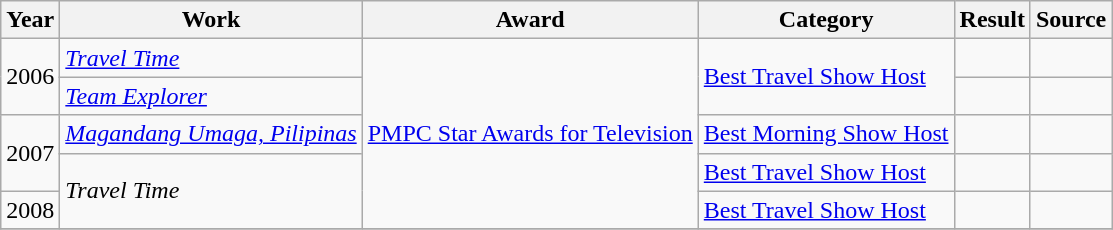<table class="wikitable">
<tr>
<th>Year</th>
<th>Work</th>
<th>Award</th>
<th>Category</th>
<th>Result</th>
<th>Source </th>
</tr>
<tr>
<td rowspan = "2">2006</td>
<td><em><a href='#'>Travel Time</a></em></td>
<td rowspan = "5"><a href='#'>PMPC Star Awards for Television</a></td>
<td rowspan = "2"><a href='#'>Best Travel Show Host</a></td>
<td></td>
<td></td>
</tr>
<tr>
<td><em><a href='#'>Team Explorer</a></em></td>
<td></td>
<td></td>
</tr>
<tr>
<td rowspan = "2">2007</td>
<td><em><a href='#'>Magandang Umaga, Pilipinas</a></em></td>
<td><a href='#'>Best Morning Show Host</a></td>
<td></td>
<td></td>
</tr>
<tr>
<td rowspan = "2"><em>Travel Time</em></td>
<td><a href='#'>Best Travel Show Host</a></td>
<td></td>
<td></td>
</tr>
<tr>
<td>2008</td>
<td><a href='#'>Best Travel Show Host</a></td>
<td></td>
<td></td>
</tr>
<tr>
</tr>
</table>
